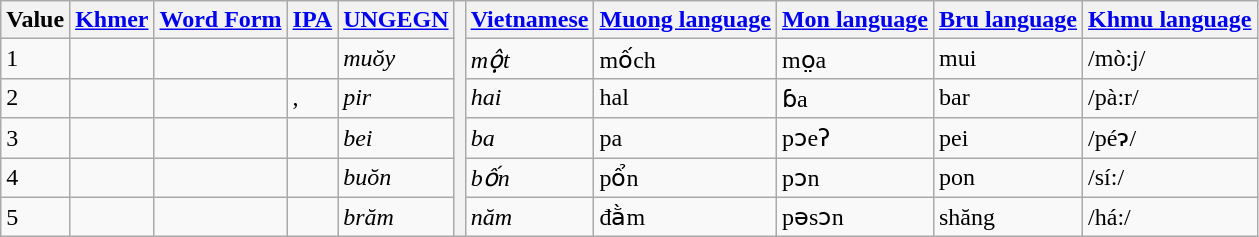<table class="wikitable">
<tr>
<th>Value</th>
<th><a href='#'>Khmer</a></th>
<th><a href='#'>Word Form</a></th>
<th><a href='#'>IPA</a></th>
<th><a href='#'>UNGEGN</a></th>
<th rowspan="6"></th>
<th><a href='#'>Vietnamese</a></th>
<th><a href='#'>Muong language</a></th>
<th><a href='#'>Mon language</a></th>
<th><a href='#'>Bru language</a></th>
<th><a href='#'>Khmu language</a></th>
</tr>
<tr>
<td>1</td>
<td></td>
<td></td>
<td></td>
<td><em>muŏy</em></td>
<td><em>một</em></td>
<td>mốch</td>
<td>mo̤a</td>
<td>mui</td>
<td>/mò:j/</td>
</tr>
<tr>
<td>2</td>
<td></td>
<td></td>
<td>, </td>
<td><em>pir</em></td>
<td><em>hai</em></td>
<td>hal</td>
<td>ɓa</td>
<td>bar</td>
<td>/pà:r/</td>
</tr>
<tr>
<td>3</td>
<td></td>
<td></td>
<td></td>
<td><em>bei</em></td>
<td><em>ba</em></td>
<td>pa</td>
<td>pɔeʔ</td>
<td>pei</td>
<td>/péɂ/</td>
</tr>
<tr>
<td>4</td>
<td></td>
<td></td>
<td></td>
<td><em>buŏn</em></td>
<td><em>bốn</em></td>
<td>pổn</td>
<td>pɔn</td>
<td>pon</td>
<td>/sí:/</td>
</tr>
<tr>
<td>5</td>
<td></td>
<td></td>
<td></td>
<td><em>brăm</em></td>
<td><em>năm</em></td>
<td>đằm</td>
<td>pəsɔn</td>
<td>shăng</td>
<td>/há:/</td>
</tr>
</table>
